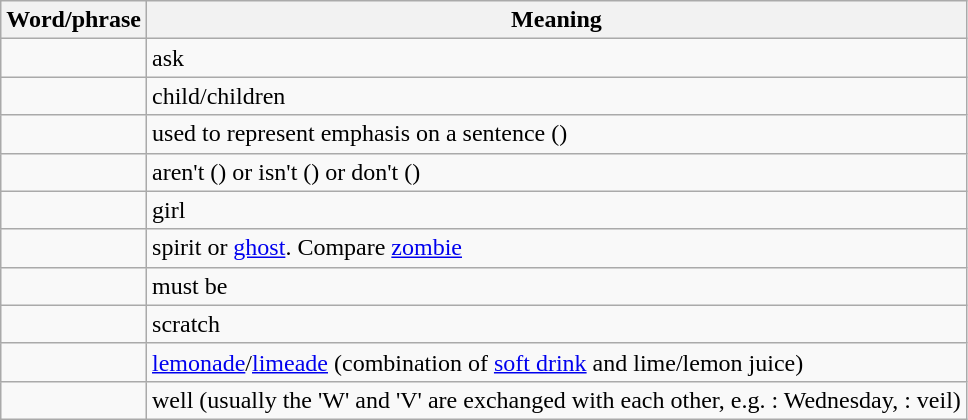<table class="wikitable" border="1">
<tr>
<th>Word/phrase</th>
<th>Meaning</th>
</tr>
<tr>
<td></td>
<td>ask</td>
</tr>
<tr>
<td></td>
<td>child/children</td>
</tr>
<tr>
<td></td>
<td>used to represent emphasis on a sentence ()</td>
</tr>
<tr>
<td></td>
<td>aren't () or isn't () or don't ()</td>
</tr>
<tr>
<td></td>
<td>girl</td>
</tr>
<tr>
<td></td>
<td>spirit or <a href='#'>ghost</a>. Compare <a href='#'>zombie</a></td>
</tr>
<tr>
<td></td>
<td>must be</td>
</tr>
<tr>
<td></td>
<td>scratch</td>
</tr>
<tr>
<td></td>
<td><a href='#'>lemonade</a>/<a href='#'>limeade</a> (combination of <a href='#'>soft drink</a> and lime/lemon juice)</td>
</tr>
<tr>
<td></td>
<td>well (usually the 'W' and 'V' are exchanged with each other, e.g. : Wednesday, : veil)</td>
</tr>
</table>
